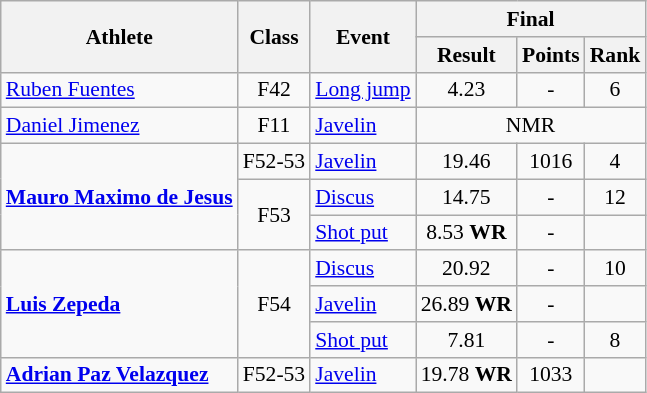<table class=wikitable style="font-size:90%">
<tr>
<th rowspan="2">Athlete</th>
<th rowspan="2">Class</th>
<th rowspan="2">Event</th>
<th colspan="3">Final</th>
</tr>
<tr>
<th>Result</th>
<th>Points</th>
<th>Rank</th>
</tr>
<tr>
<td><a href='#'>Ruben Fuentes</a></td>
<td style="text-align:center;">F42</td>
<td><a href='#'>Long jump</a></td>
<td style="text-align:center;">4.23</td>
<td style="text-align:center;">-</td>
<td style="text-align:center;">6</td>
</tr>
<tr>
<td><a href='#'>Daniel Jimenez</a></td>
<td style="text-align:center;">F11</td>
<td><a href='#'>Javelin</a></td>
<td style="text-align:center;" colspan="3">NMR</td>
</tr>
<tr>
<td rowspan="3"><strong><a href='#'>Mauro Maximo de Jesus</a></strong></td>
<td style="text-align:center;">F52-53</td>
<td><a href='#'>Javelin</a></td>
<td style="text-align:center;">19.46</td>
<td style="text-align:center;">1016</td>
<td style="text-align:center;">4</td>
</tr>
<tr>
<td rowspan="2" style="text-align:center;">F53</td>
<td><a href='#'>Discus</a></td>
<td style="text-align:center;">14.75</td>
<td style="text-align:center;">-</td>
<td style="text-align:center;">12</td>
</tr>
<tr>
<td><a href='#'>Shot put</a></td>
<td style="text-align:center;">8.53 <strong>WR</strong></td>
<td style="text-align:center;">-</td>
<td style="text-align:center;"></td>
</tr>
<tr>
<td rowspan="3"><strong><a href='#'>Luis Zepeda</a></strong></td>
<td rowspan="3" style="text-align:center;">F54</td>
<td><a href='#'>Discus</a></td>
<td style="text-align:center;">20.92</td>
<td style="text-align:center;">-</td>
<td style="text-align:center;">10</td>
</tr>
<tr>
<td><a href='#'>Javelin</a></td>
<td style="text-align:center;">26.89 <strong>WR</strong></td>
<td style="text-align:center;">-</td>
<td style="text-align:center;"></td>
</tr>
<tr>
<td><a href='#'>Shot put</a></td>
<td style="text-align:center;">7.81</td>
<td style="text-align:center;">-</td>
<td style="text-align:center;">8</td>
</tr>
<tr>
<td><strong><a href='#'>Adrian Paz Velazquez</a></strong></td>
<td style="text-align:center;">F52-53</td>
<td><a href='#'>Javelin</a></td>
<td style="text-align:center;">19.78 <strong>WR</strong></td>
<td style="text-align:center;">1033</td>
<td style="text-align:center;"></td>
</tr>
</table>
